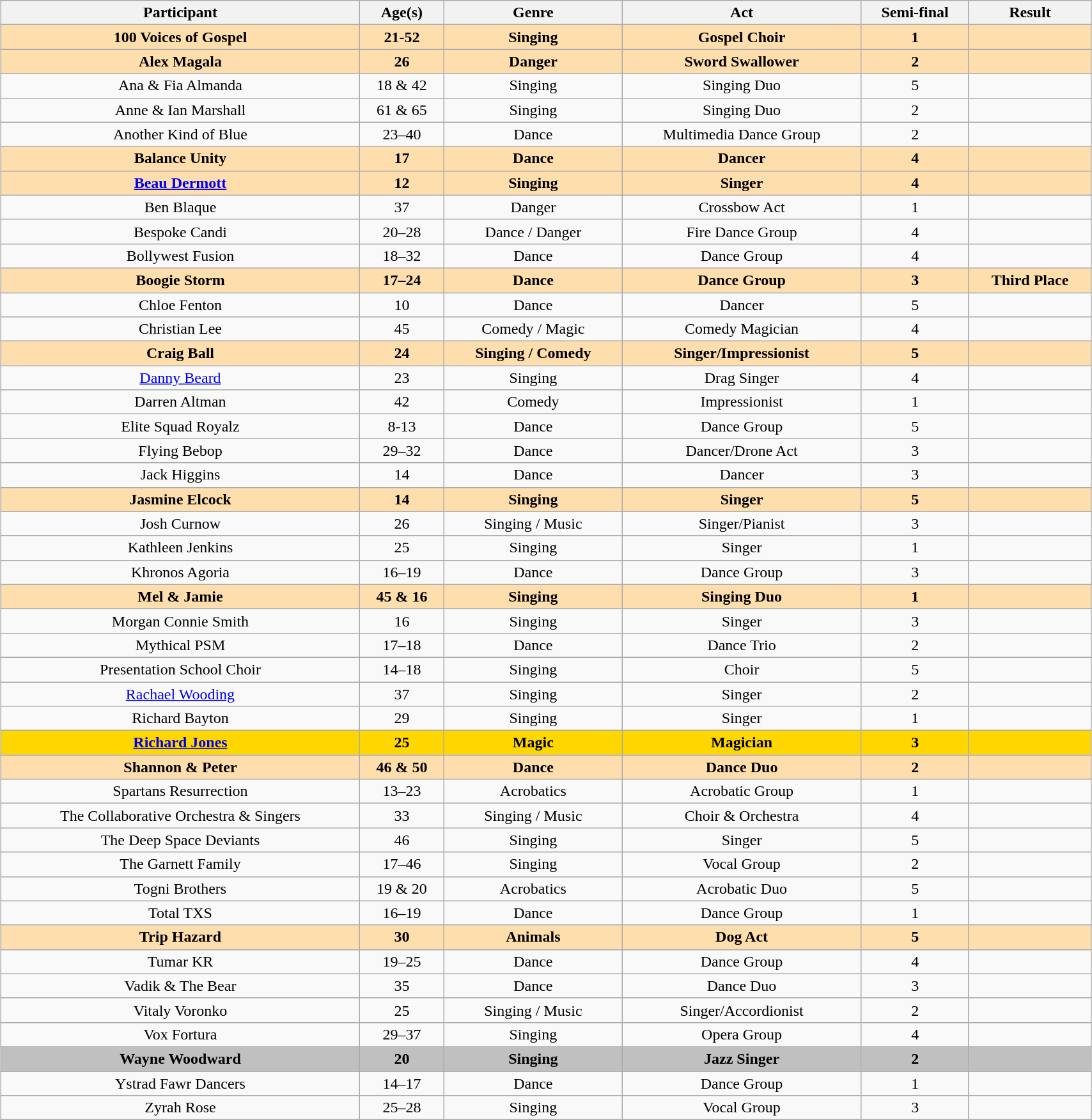<table class="wikitable sortable" style="margin-left: auto; margin-right: auto; border: none; width:90%; text-align:center;">
<tr>
<th>Participant</th>
<th class="unsortable">Age(s) </th>
<th>Genre</th>
<th class="unsortable">Act</th>
<th>Semi-final</th>
<th>Result</th>
</tr>
<tr bgcolor="navajowhite">
<td><strong>100 Voices of Gospel</strong> </td>
<td><strong>21-52</strong></td>
<td><strong>Singing</strong></td>
<td><strong>Gospel Choir</strong></td>
<td><strong>1</strong></td>
<td><strong></strong></td>
</tr>
<tr bgcolor="navajowhite">
<td><strong>Alex Magala</strong> </td>
<td><strong>26</strong></td>
<td><strong>Danger</strong></td>
<td><strong>Sword Swallower</strong></td>
<td><strong>2</strong></td>
<td><strong></strong></td>
</tr>
<tr>
<td>Ana & Fia Almanda</td>
<td>18 & 42</td>
<td>Singing</td>
<td>Singing Duo</td>
<td>5</td>
<td></td>
</tr>
<tr>
<td>Anne & Ian Marshall </td>
<td>61 & 65</td>
<td>Singing</td>
<td>Singing Duo</td>
<td>2</td>
<td></td>
</tr>
<tr>
<td>Another Kind of Blue</td>
<td>23–40</td>
<td>Dance</td>
<td>Multimedia Dance Group</td>
<td>2</td>
<td></td>
</tr>
<tr bgcolor="navajowhite">
<td><strong>Balance Unity</strong></td>
<td><strong>17</strong></td>
<td><strong>Dance</strong></td>
<td><strong>Dancer</strong></td>
<td><strong>4</strong></td>
<td><strong></strong></td>
</tr>
<tr bgcolor="navajowhite">
<td><strong><a href='#'>Beau Dermott</a></strong> </td>
<td><strong>12</strong></td>
<td><strong>Singing</strong></td>
<td><strong>Singer</strong></td>
<td><strong>4</strong></td>
<td><strong></strong></td>
</tr>
<tr>
<td>Ben Blaque</td>
<td>37</td>
<td>Danger</td>
<td>Crossbow Act</td>
<td>1</td>
<td></td>
</tr>
<tr>
<td>Bespoke Candi</td>
<td>20–28</td>
<td>Dance / Danger</td>
<td>Fire Dance Group</td>
<td>4</td>
<td></td>
</tr>
<tr>
<td>Bollywest Fusion</td>
<td>18–32</td>
<td>Dance</td>
<td>Dance Group</td>
<td>4</td>
<td></td>
</tr>
<tr bgcolor=NavajoWhite>
<td><strong>Boogie Storm</strong> </td>
<td><strong>17–24</strong></td>
<td><strong>Dance</strong></td>
<td><strong>Dance Group</strong></td>
<td><strong>3</strong></td>
<td><strong>Third Place</strong></td>
</tr>
<tr>
<td>Chloe Fenton</td>
<td>10</td>
<td>Dance</td>
<td>Dancer</td>
<td>5</td>
<td></td>
</tr>
<tr>
<td>Christian Lee</td>
<td>45</td>
<td>Comedy / Magic</td>
<td>Comedy Magician</td>
<td>4</td>
<td></td>
</tr>
<tr bgcolor="navajowhite">
<td><strong>Craig Ball</strong></td>
<td><strong>24</strong></td>
<td><strong>Singing / Comedy</strong></td>
<td><strong>Singer/Impressionist</strong></td>
<td><strong>5</strong></td>
<td><strong></strong></td>
</tr>
<tr>
<td><a href='#'>Danny Beard</a></td>
<td>23</td>
<td>Singing</td>
<td>Drag Singer</td>
<td>4</td>
<td></td>
</tr>
<tr>
<td>Darren Altman</td>
<td>42</td>
<td>Comedy</td>
<td>Impressionist</td>
<td>1</td>
<td></td>
</tr>
<tr>
<td>Elite Squad Royalz</td>
<td>8-13</td>
<td>Dance</td>
<td>Dance Group</td>
<td>5</td>
<td></td>
</tr>
<tr>
<td>Flying Bebop</td>
<td>29–32</td>
<td>Dance</td>
<td>Dancer/Drone Act</td>
<td>3</td>
<td></td>
</tr>
<tr>
<td>Jack Higgins</td>
<td>14</td>
<td>Dance</td>
<td>Dancer</td>
<td>3</td>
<td></td>
</tr>
<tr bgcolor="navajowhite">
<td><strong>Jasmine Elcock</strong> </td>
<td><strong>14</strong></td>
<td><strong>Singing</strong></td>
<td><strong>Singer</strong></td>
<td><strong>5</strong></td>
<td><strong></strong></td>
</tr>
<tr>
<td>Josh Curnow</td>
<td>26</td>
<td>Singing / Music</td>
<td>Singer/Pianist</td>
<td>3</td>
<td></td>
</tr>
<tr>
<td>Kathleen Jenkins</td>
<td>25</td>
<td>Singing</td>
<td>Singer</td>
<td>1</td>
<td></td>
</tr>
<tr>
<td>Khronos Agoria</td>
<td>16–19</td>
<td>Dance</td>
<td>Dance Group</td>
<td>3</td>
<td></td>
</tr>
<tr bgcolor="navajowhite">
<td><strong>Mel & Jamie</strong></td>
<td><strong>45 & 16</strong></td>
<td><strong>Singing</strong></td>
<td><strong>Singing Duo</strong></td>
<td><strong>1</strong></td>
<td><strong></strong></td>
</tr>
<tr>
<td>Morgan Connie Smith</td>
<td>16</td>
<td>Singing</td>
<td>Singer</td>
<td>3</td>
<td></td>
</tr>
<tr>
<td>Mythical PSM</td>
<td>17–18</td>
<td>Dance</td>
<td>Dance Trio</td>
<td>2</td>
<td></td>
</tr>
<tr>
<td>Presentation School Choir</td>
<td>14–18</td>
<td>Singing</td>
<td>Choir</td>
<td>5</td>
<td></td>
</tr>
<tr>
<td><a href='#'>Rachael Wooding</a></td>
<td>37</td>
<td>Singing</td>
<td>Singer</td>
<td>2</td>
<td></td>
</tr>
<tr>
<td>Richard Bayton</td>
<td>29</td>
<td>Singing</td>
<td>Singer</td>
<td>1</td>
<td></td>
</tr>
<tr bgcolor=gold>
<td><strong><a href='#'>Richard Jones</a></strong></td>
<td><strong>25</strong></td>
<td><strong>Magic</strong></td>
<td><strong>Magician</strong></td>
<td><strong>3</strong></td>
<td><strong></strong></td>
</tr>
<tr bgcolor="navajowhite">
<td><strong>Shannon & Peter</strong> </td>
<td><strong>46 & 50</strong></td>
<td><strong>Dance</strong></td>
<td><strong>Dance Duo</strong></td>
<td><strong>2</strong></td>
<td><strong></strong></td>
</tr>
<tr>
<td>Spartans Resurrection</td>
<td>13–23</td>
<td>Acrobatics</td>
<td>Acrobatic Group</td>
<td>1</td>
<td></td>
</tr>
<tr>
<td>The Collaborative Orchestra & Singers</td>
<td>33</td>
<td>Singing / Music</td>
<td>Choir & Orchestra</td>
<td>4</td>
<td></td>
</tr>
<tr>
<td>The Deep Space Deviants</td>
<td>46</td>
<td>Singing</td>
<td>Singer</td>
<td>5</td>
<td></td>
</tr>
<tr>
<td>The Garnett Family</td>
<td>17–46</td>
<td>Singing</td>
<td>Vocal Group</td>
<td>2</td>
<td></td>
</tr>
<tr>
<td>Togni Brothers</td>
<td>19 & 20</td>
<td>Acrobatics</td>
<td>Acrobatic Duo</td>
<td>5</td>
<td></td>
</tr>
<tr>
<td>Total TXS</td>
<td>16–19</td>
<td>Dance</td>
<td>Dance Group</td>
<td>1</td>
<td></td>
</tr>
<tr bgcolor="navajowhite">
<td><strong>Trip Hazard </strong></td>
<td><strong>30</strong></td>
<td><strong>Animals</strong></td>
<td><strong>Dog Act</strong></td>
<td><strong>5</strong></td>
<td><strong></strong></td>
</tr>
<tr>
<td>Tumar KR</td>
<td>19–25</td>
<td>Dance</td>
<td>Dance Group</td>
<td>4</td>
<td></td>
</tr>
<tr>
<td>Vadik & The Bear</td>
<td>35</td>
<td>Dance</td>
<td>Dance Duo</td>
<td>3</td>
<td></td>
</tr>
<tr>
<td>Vitaly Voronko</td>
<td>25</td>
<td>Singing / Music</td>
<td>Singer/Accordionist</td>
<td>2</td>
<td></td>
</tr>
<tr>
<td>Vox Fortura</td>
<td>29–37</td>
<td>Singing</td>
<td>Opera Group</td>
<td>4</td>
<td></td>
</tr>
<tr bgcolor=silver>
<td><strong>Wayne Woodward</strong></td>
<td><strong>20</strong></td>
<td><strong>Singing</strong></td>
<td><strong>Jazz Singer</strong></td>
<td><strong>2</strong></td>
<td><strong></strong></td>
</tr>
<tr>
<td>Ystrad Fawr Dancers</td>
<td>14–17</td>
<td>Dance</td>
<td>Dance Group</td>
<td>1</td>
<td></td>
</tr>
<tr>
<td>Zyrah Rose</td>
<td>25–28</td>
<td>Singing</td>
<td>Vocal Group</td>
<td>3</td>
<td></td>
</tr>
</table>
